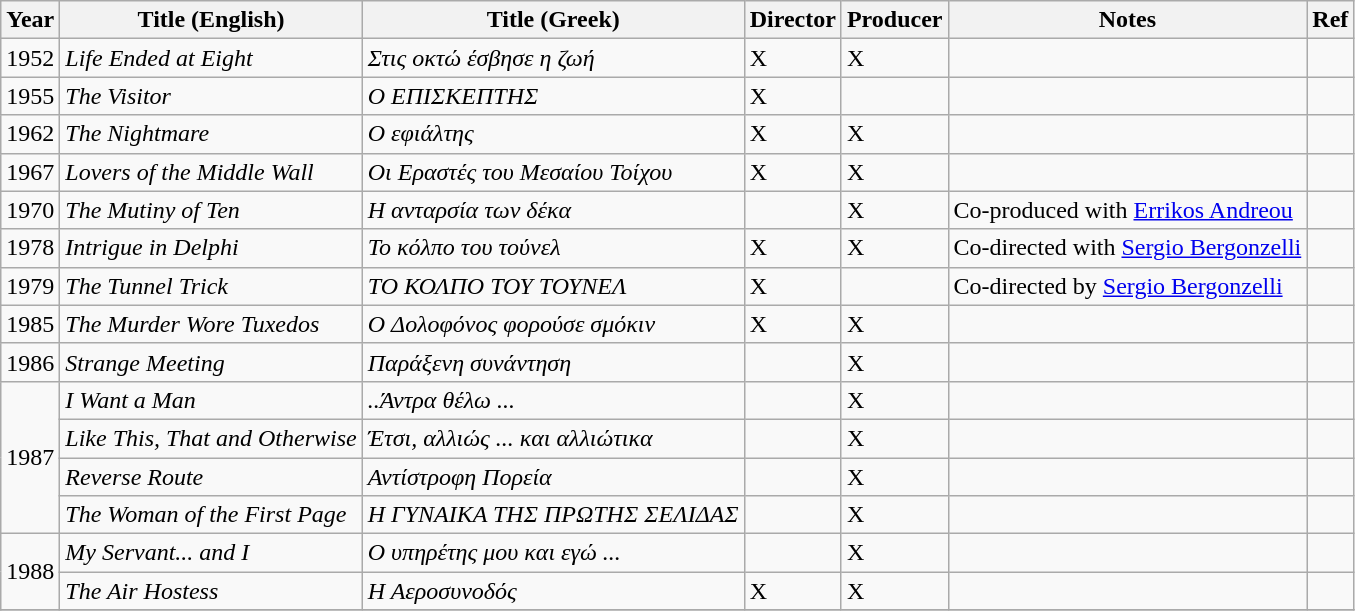<table class="wikitable sortable">
<tr>
<th>Year</th>
<th>Title (English)</th>
<th>Title (Greek)</th>
<th>Director</th>
<th>Producer</th>
<th>Notes</th>
<th>Ref</th>
</tr>
<tr>
<td>1952</td>
<td><em>Life Ended at Eight</em></td>
<td><em>Στις οκτώ έσβησε η ζωή</em></td>
<td>X</td>
<td>X</td>
<td></td>
<td></td>
</tr>
<tr>
<td>1955</td>
<td><em>The Visitor</em></td>
<td><em>Ο ΕΠΙΣΚΕΠΤΗΣ</em></td>
<td>X</td>
<td></td>
<td></td>
<td></td>
</tr>
<tr>
<td>1962</td>
<td><em>The Nightmare</em></td>
<td><em>Ο εφιάλτης</em></td>
<td>X</td>
<td>X</td>
<td></td>
<td></td>
</tr>
<tr>
<td>1967</td>
<td><em>Lovers of the Middle Wall</em></td>
<td><em>Οι Εραστές του Μεσαίου Τοίχου</em></td>
<td>X</td>
<td>X</td>
<td></td>
<td></td>
</tr>
<tr>
<td>1970</td>
<td><em>The Mutiny of Ten</em></td>
<td><em>Η ανταρσία των δέκα</em></td>
<td></td>
<td>X</td>
<td>Co-produced with <a href='#'>Errikos Andreou</a></td>
<td></td>
</tr>
<tr>
<td>1978</td>
<td><em>Intrigue in Delphi</em></td>
<td><em>Το κόλπο του τούνελ</em></td>
<td>X</td>
<td>X</td>
<td>Co-directed with <a href='#'>Sergio Bergonzelli</a></td>
<td></td>
</tr>
<tr>
<td>1979</td>
<td><em>The Tunnel Trick</em></td>
<td><em>ΤΟ ΚΟΛΠΟ ΤΟΥ ΤΟΥΝΕΛ</em></td>
<td>X</td>
<td></td>
<td>Co-directed by <a href='#'>Sergio Bergonzelli</a></td>
<td></td>
</tr>
<tr>
<td>1985</td>
<td><em>The Murder Wore Tuxedos</em></td>
<td><em>O Δολοφόνος φορούσε σμόκιν</em></td>
<td>X</td>
<td>X</td>
<td></td>
<td></td>
</tr>
<tr>
<td>1986</td>
<td><em>Strange Meeting</em></td>
<td><em>Παράξενη συνάντηση</em></td>
<td></td>
<td>X</td>
<td></td>
<td></td>
</tr>
<tr>
<td rowspan="4">1987</td>
<td><em>I Want a Man</em></td>
<td><em>..Άντρα θέλω ...</em></td>
<td></td>
<td>X</td>
<td></td>
<td></td>
</tr>
<tr>
<td><em>Like This, That and Otherwise</em></td>
<td><em>Έτσι, αλλιώς ... και αλλιώτικα</em></td>
<td></td>
<td>X</td>
<td></td>
<td></td>
</tr>
<tr>
<td><em>Reverse Route</em></td>
<td><em>Αντίστροφη Πορεία</em></td>
<td></td>
<td>X</td>
<td></td>
<td></td>
</tr>
<tr>
<td><em>The Woman of the First Page</em></td>
<td><em>Η ΓΥΝΑΙΚΑ ΤΗΣ ΠΡΩΤΗΣ ΣΕΛΙΔΑΣ</em></td>
<td></td>
<td>X</td>
<td></td>
<td></td>
</tr>
<tr>
<td rowspan="2">1988</td>
<td><em>My Servant... and I</em></td>
<td><em>Ο υπηρέτης μου και εγώ ...</em></td>
<td></td>
<td>X</td>
<td></td>
<td></td>
</tr>
<tr>
<td><em>The Air Hostess</em></td>
<td><em>Η Αεροσυνοδός</em></td>
<td>X</td>
<td>X</td>
<td></td>
<td></td>
</tr>
<tr>
</tr>
</table>
